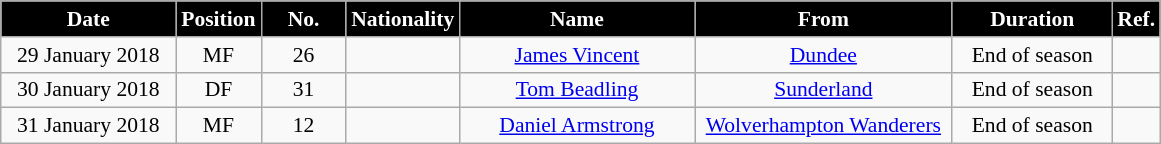<table class="wikitable"  style="text-align:center; font-size:90%; ">
<tr>
<th style="background:#000000; color:white; width:110px;">Date</th>
<th style="background:#000000; color:white; width:50px;">Position</th>
<th style="background:#000000; color:white; width:50px;">No.</th>
<th style="background:#000000; color:white; width:50px;">Nationality</th>
<th style="background:#000000; color:white; width:150px;">Name</th>
<th style="background:#000000; color:white; width:165px;">From</th>
<th style="background:#000000; color:white; width:100px;">Duration</th>
<th style="background:#000000; color:white; width:25px;">Ref.</th>
</tr>
<tr>
<td>29 January 2018</td>
<td>MF</td>
<td>26</td>
<td></td>
<td><a href='#'>James Vincent</a></td>
<td><a href='#'>Dundee</a></td>
<td>End of season</td>
<td></td>
</tr>
<tr>
<td>30 January 2018</td>
<td>DF</td>
<td>31</td>
<td></td>
<td><a href='#'>Tom Beadling</a></td>
<td> <a href='#'>Sunderland</a></td>
<td>End of season</td>
<td></td>
</tr>
<tr>
<td>31 January 2018</td>
<td>MF</td>
<td>12</td>
<td></td>
<td><a href='#'>Daniel Armstrong</a></td>
<td> <a href='#'>Wolverhampton Wanderers</a></td>
<td>End of season</td>
<td></td>
</tr>
</table>
